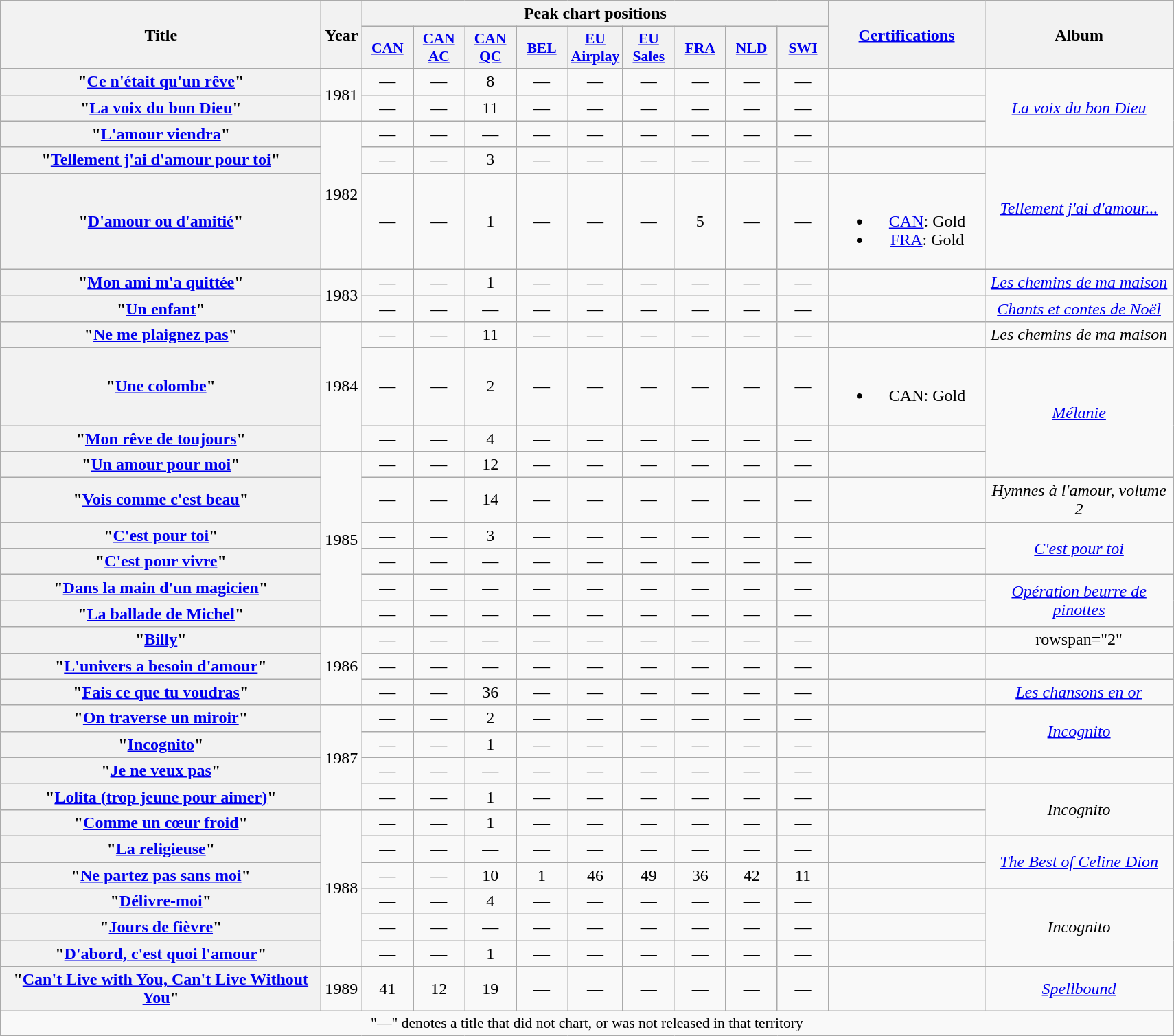<table class="wikitable plainrowheaders" style="text-align:center;">
<tr>
<th rowspan="2" scope="col" style="width:19em;">Title</th>
<th scope="col" rowspan="2">Year</th>
<th scope="col" colspan="9">Peak chart positions</th>
<th scope="col" rowspan="2" style="width:9em;"><a href='#'>Certifications</a></th>
<th scope="col" rowspan="2" style="width:11em;">Album</th>
</tr>
<tr>
<th scope="col" style="width:3em;font-size:90%;"><a href='#'>CAN</a><br></th>
<th scope="col" style="width:3em;font-size:90%;"><a href='#'>CAN<br>AC</a><br></th>
<th scope="col" style="width:3em;font-size:90%;"><a href='#'>CAN<br>QC</a><br></th>
<th scope="col" style="width:3em;font-size:90%;"><a href='#'>BEL</a><br></th>
<th scope="col" style="width:3em;font-size:90%;"><a href='#'>EU<br>Airplay</a><br></th>
<th scope="col" style="width:3em;font-size:90%;"><a href='#'>EU<br>Sales</a><br></th>
<th scope="col" style="width:3em;font-size:90%;"><a href='#'>FRA</a><br></th>
<th scope="col" style="width:3em;font-size:90%;"><a href='#'>NLD</a><br></th>
<th scope="col" style="width:3em;font-size:90%;"><a href='#'>SWI</a><br></th>
</tr>
<tr>
<th scope="row">"<a href='#'>Ce n'était qu'un rêve</a>"</th>
<td rowspan=2>1981</td>
<td>—</td>
<td>—</td>
<td>8</td>
<td>—</td>
<td>—</td>
<td>—</td>
<td>—</td>
<td>—</td>
<td>—</td>
<td></td>
<td rowspan=3><em><a href='#'>La voix du bon Dieu</a></em></td>
</tr>
<tr>
<th scope="row">"<a href='#'>La voix du bon Dieu</a>"</th>
<td>—</td>
<td>—</td>
<td>11</td>
<td>—</td>
<td>—</td>
<td>—</td>
<td>—</td>
<td>—</td>
<td>—</td>
<td></td>
</tr>
<tr>
<th scope="row">"<a href='#'>L'amour viendra</a>"</th>
<td rowspan=3>1982</td>
<td>—</td>
<td>—</td>
<td>—</td>
<td>—</td>
<td>—</td>
<td>—</td>
<td>—</td>
<td>—</td>
<td>—</td>
<td></td>
</tr>
<tr>
<th scope="row">"<a href='#'>Tellement j'ai d'amour pour toi</a>"</th>
<td>—</td>
<td>—</td>
<td>3</td>
<td>—</td>
<td>—</td>
<td>—</td>
<td>—</td>
<td>—</td>
<td>—</td>
<td></td>
<td rowspan=2><em><a href='#'>Tellement j'ai d'amour...</a></em></td>
</tr>
<tr>
<th scope="row">"<a href='#'>D'amour ou d'amitié</a>"</th>
<td>—</td>
<td>—</td>
<td>1</td>
<td>—</td>
<td>—</td>
<td>—</td>
<td>5</td>
<td>—</td>
<td>—</td>
<td><br><ul><li><a href='#'>CAN</a>: Gold</li><li><a href='#'>FRA</a>: Gold</li></ul></td>
</tr>
<tr>
<th scope="row">"<a href='#'>Mon ami m'a quittée</a>"</th>
<td rowspan=2>1983</td>
<td>—</td>
<td>—</td>
<td>1</td>
<td>—</td>
<td>—</td>
<td>—</td>
<td>—</td>
<td>—</td>
<td>—</td>
<td></td>
<td><em><a href='#'>Les chemins de ma maison</a></em></td>
</tr>
<tr>
<th scope="row">"<a href='#'>Un enfant</a>"</th>
<td>—</td>
<td>—</td>
<td>—</td>
<td>—</td>
<td>—</td>
<td>—</td>
<td>—</td>
<td>—</td>
<td>—</td>
<td></td>
<td><em><a href='#'>Chants et contes de Noël</a></em></td>
</tr>
<tr>
<th scope="row">"<a href='#'>Ne me plaignez pas</a>"</th>
<td rowspan=3>1984</td>
<td>—</td>
<td>—</td>
<td>11</td>
<td>—</td>
<td>—</td>
<td>—</td>
<td>—</td>
<td>—</td>
<td>—</td>
<td></td>
<td><em>Les chemins de ma maison</em></td>
</tr>
<tr>
<th scope="row">"<a href='#'>Une colombe</a>"</th>
<td>—</td>
<td>—</td>
<td>2</td>
<td>—</td>
<td>—</td>
<td>—</td>
<td>—</td>
<td>—</td>
<td>—</td>
<td><br><ul><li>CAN: Gold</li></ul></td>
<td rowspan=3><em><a href='#'>Mélanie</a></em></td>
</tr>
<tr>
<th scope="row">"<a href='#'>Mon rêve de toujours</a>"</th>
<td>—</td>
<td>—</td>
<td>4</td>
<td>—</td>
<td>—</td>
<td>—</td>
<td>—</td>
<td>—</td>
<td>—</td>
<td></td>
</tr>
<tr>
<th scope="row">"<a href='#'>Un amour pour moi</a>"</th>
<td rowspan=6>1985</td>
<td>—</td>
<td>—</td>
<td>12</td>
<td>—</td>
<td>—</td>
<td>—</td>
<td>—</td>
<td>—</td>
<td>—</td>
<td></td>
</tr>
<tr>
<th scope="row">"<a href='#'>Vois comme c'est beau</a>"<br></th>
<td>—</td>
<td>—</td>
<td>14</td>
<td>—</td>
<td>—</td>
<td>—</td>
<td>—</td>
<td>—</td>
<td>—</td>
<td></td>
<td><em>Hymnes à l'amour, volume 2</em></td>
</tr>
<tr>
<th scope="row">"<a href='#'>C'est pour toi</a>"</th>
<td>—</td>
<td>—</td>
<td>3</td>
<td>—</td>
<td>—</td>
<td>—</td>
<td>—</td>
<td>—</td>
<td>—</td>
<td></td>
<td rowspan=2><em><a href='#'>C'est pour toi</a></em></td>
</tr>
<tr>
<th scope="row">"<a href='#'>C'est pour vivre</a>"</th>
<td>—</td>
<td>—</td>
<td>—</td>
<td>—</td>
<td>—</td>
<td>—</td>
<td>—</td>
<td>—</td>
<td>—</td>
<td></td>
</tr>
<tr>
<th scope="row">"<a href='#'>Dans la main d'un magicien</a>"</th>
<td>—</td>
<td>—</td>
<td>—</td>
<td>—</td>
<td>—</td>
<td>—</td>
<td>—</td>
<td>—</td>
<td>—</td>
<td></td>
<td rowspan=2><em><a href='#'>Opération beurre de pinottes</a></em></td>
</tr>
<tr>
<th scope="row">"<a href='#'>La ballade de Michel</a>"</th>
<td>—</td>
<td>—</td>
<td>—</td>
<td>—</td>
<td>—</td>
<td>—</td>
<td>—</td>
<td>—</td>
<td>—</td>
<td></td>
</tr>
<tr>
<th scope="row">"<a href='#'>Billy</a>"</th>
<td rowspan=3>1986</td>
<td>—</td>
<td>—</td>
<td>—</td>
<td>—</td>
<td>—</td>
<td>—</td>
<td>—</td>
<td>—</td>
<td>—</td>
<td></td>
<td>rowspan="2" </td>
</tr>
<tr>
<th scope="row">"<a href='#'>L'univers a besoin d'amour</a>"</th>
<td>—</td>
<td>—</td>
<td>—</td>
<td>—</td>
<td>—</td>
<td>—</td>
<td>—</td>
<td>—</td>
<td>—</td>
<td></td>
</tr>
<tr>
<th scope="row">"<a href='#'>Fais ce que tu voudras</a>"</th>
<td>—</td>
<td>—</td>
<td>36</td>
<td>—</td>
<td>—</td>
<td>—</td>
<td>—</td>
<td>—</td>
<td>—</td>
<td></td>
<td><em><a href='#'>Les chansons en or</a></em></td>
</tr>
<tr>
<th scope="row">"<a href='#'>On traverse un miroir</a>"</th>
<td rowspan=4>1987</td>
<td>—</td>
<td>—</td>
<td>2</td>
<td>—</td>
<td>—</td>
<td>—</td>
<td>—</td>
<td>—</td>
<td>—</td>
<td></td>
<td rowspan=2><em><a href='#'>Incognito</a></em></td>
</tr>
<tr>
<th scope="row">"<a href='#'>Incognito</a>"</th>
<td>—</td>
<td>—</td>
<td>1</td>
<td>—</td>
<td>—</td>
<td>—</td>
<td>—</td>
<td>—</td>
<td>—</td>
<td></td>
</tr>
<tr>
<th scope="row">"<a href='#'>Je ne veux pas</a>"</th>
<td>—</td>
<td>—</td>
<td>—</td>
<td>—</td>
<td>—</td>
<td>—</td>
<td>—</td>
<td>—</td>
<td>—</td>
<td></td>
<td></td>
</tr>
<tr>
<th scope="row">"<a href='#'>Lolita (trop jeune pour aimer)</a>"</th>
<td>—</td>
<td>—</td>
<td>1</td>
<td>—</td>
<td>—</td>
<td>—</td>
<td>—</td>
<td>—</td>
<td>—</td>
<td></td>
<td rowspan=2><em>Incognito</em></td>
</tr>
<tr>
<th scope="row">"<a href='#'>Comme un cœur froid</a>"</th>
<td rowspan=6>1988</td>
<td>—</td>
<td>—</td>
<td>1</td>
<td>—</td>
<td>—</td>
<td>—</td>
<td>—</td>
<td>—</td>
<td>—</td>
<td></td>
</tr>
<tr>
<th scope="row">"<a href='#'>La religieuse</a>"</th>
<td>—</td>
<td>—</td>
<td>—</td>
<td>—</td>
<td>—</td>
<td>—</td>
<td>—</td>
<td>—</td>
<td>—</td>
<td></td>
<td rowspan=2><em><a href='#'>The Best of Celine Dion</a></em></td>
</tr>
<tr>
<th scope="row">"<a href='#'>Ne partez pas sans moi</a>"</th>
<td>—</td>
<td>—</td>
<td>10</td>
<td>1</td>
<td>46</td>
<td>49</td>
<td>36</td>
<td>42</td>
<td>11</td>
<td></td>
</tr>
<tr>
<th scope="row">"<a href='#'>Délivre-moi</a>"</th>
<td>—</td>
<td>—</td>
<td>4</td>
<td>—</td>
<td>—</td>
<td>—</td>
<td>—</td>
<td>—</td>
<td>—</td>
<td></td>
<td rowspan=3><em>Incognito</em></td>
</tr>
<tr>
<th scope="row">"<a href='#'>Jours de fièvre</a>"</th>
<td>—</td>
<td>—</td>
<td>—</td>
<td>—</td>
<td>—</td>
<td>—</td>
<td>—</td>
<td>—</td>
<td>—</td>
<td></td>
</tr>
<tr>
<th scope="row">"<a href='#'>D'abord, c'est quoi l'amour</a>"</th>
<td>—</td>
<td>—</td>
<td>1</td>
<td>—</td>
<td>—</td>
<td>—</td>
<td>—</td>
<td>—</td>
<td>—</td>
<td></td>
</tr>
<tr>
<th scope="row">"<a href='#'>Can't Live with You, Can't Live Without You</a>"<br></th>
<td>1989</td>
<td>41</td>
<td>12</td>
<td>19</td>
<td>—</td>
<td>—</td>
<td>—</td>
<td>—</td>
<td>—</td>
<td>—</td>
<td></td>
<td><em><a href='#'>Spellbound</a></em></td>
</tr>
<tr>
<td colspan="13" style="font-size:90%">"—" denotes a title that did not chart, or was not released in that territory</td>
</tr>
</table>
